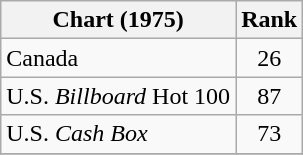<table class="wikitable sortable">
<tr>
<th>Chart (1975)</th>
<th style="text-align:center;">Rank</th>
</tr>
<tr>
<td>Canada </td>
<td style="text-align:center;">26</td>
</tr>
<tr>
<td>U.S. <em>Billboard</em> Hot 100</td>
<td style="text-align:center;">87</td>
</tr>
<tr>
<td>U.S. <em>Cash Box</em> </td>
<td style="text-align:center;">73</td>
</tr>
<tr>
</tr>
</table>
